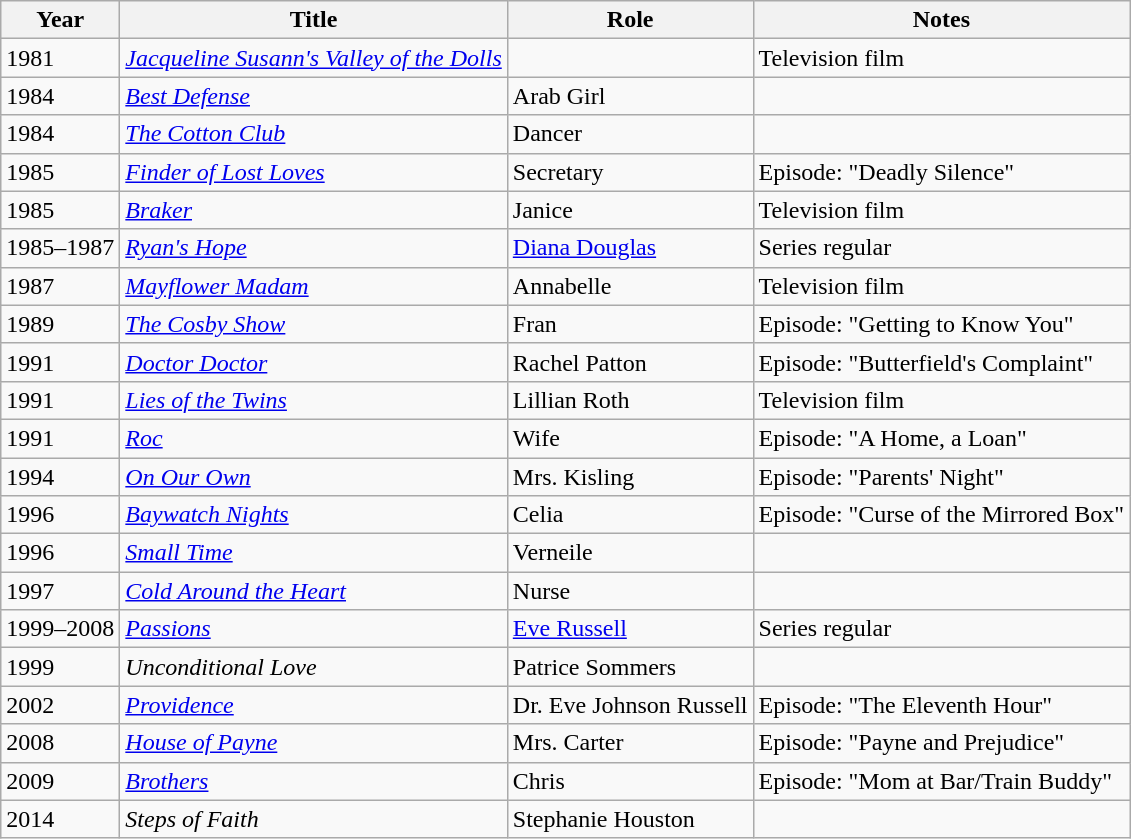<table class="wikitable sortable">
<tr>
<th>Year</th>
<th>Title</th>
<th>Role</th>
<th>Notes</th>
</tr>
<tr>
<td>1981</td>
<td><em><a href='#'>Jacqueline Susann's Valley of the Dolls</a></em></td>
<td></td>
<td>Television film</td>
</tr>
<tr>
<td>1984</td>
<td><em><a href='#'>Best Defense</a></em></td>
<td>Arab Girl</td>
<td></td>
</tr>
<tr>
<td>1984</td>
<td><em><a href='#'>The Cotton Club</a></em></td>
<td>Dancer</td>
<td></td>
</tr>
<tr>
<td>1985</td>
<td><em><a href='#'>Finder of Lost Loves</a></em></td>
<td>Secretary</td>
<td>Episode: "Deadly Silence"</td>
</tr>
<tr>
<td>1985</td>
<td><em><a href='#'>Braker</a></em></td>
<td>Janice</td>
<td>Television film</td>
</tr>
<tr>
<td>1985–1987</td>
<td><em><a href='#'>Ryan's Hope</a></em></td>
<td><a href='#'>Diana Douglas</a></td>
<td>Series regular</td>
</tr>
<tr>
<td>1987</td>
<td><em><a href='#'>Mayflower Madam</a></em></td>
<td>Annabelle</td>
<td>Television film</td>
</tr>
<tr>
<td>1989</td>
<td><em><a href='#'>The Cosby Show</a></em></td>
<td>Fran</td>
<td>Episode: "Getting to Know You"</td>
</tr>
<tr>
<td>1991</td>
<td><em><a href='#'>Doctor Doctor</a></em></td>
<td>Rachel Patton</td>
<td>Episode: "Butterfield's Complaint"</td>
</tr>
<tr>
<td>1991</td>
<td><em><a href='#'>Lies of the Twins</a></em></td>
<td>Lillian Roth</td>
<td>Television film</td>
</tr>
<tr>
<td>1991</td>
<td><em><a href='#'>Roc</a></em></td>
<td>Wife</td>
<td>Episode: "A Home, a Loan"</td>
</tr>
<tr>
<td>1994</td>
<td><em><a href='#'>On Our Own</a></em></td>
<td>Mrs. Kisling</td>
<td>Episode: "Parents' Night"</td>
</tr>
<tr>
<td>1996</td>
<td><em><a href='#'>Baywatch Nights</a></em></td>
<td>Celia</td>
<td>Episode: "Curse of the Mirrored Box"</td>
</tr>
<tr>
<td>1996</td>
<td><em><a href='#'>Small Time</a></em></td>
<td>Verneile</td>
<td></td>
</tr>
<tr>
<td>1997</td>
<td><em><a href='#'>Cold Around the Heart</a></em></td>
<td>Nurse</td>
<td></td>
</tr>
<tr>
<td>1999–2008</td>
<td><em><a href='#'>Passions</a></em></td>
<td><a href='#'>Eve Russell</a></td>
<td>Series regular</td>
</tr>
<tr>
<td>1999</td>
<td><em>Unconditional Love</em></td>
<td>Patrice Sommers</td>
<td></td>
</tr>
<tr>
<td>2002</td>
<td><em><a href='#'>Providence</a></em></td>
<td>Dr. Eve Johnson Russell</td>
<td>Episode: "The Eleventh Hour"</td>
</tr>
<tr>
<td>2008</td>
<td><em><a href='#'>House of Payne</a></em></td>
<td>Mrs. Carter</td>
<td>Episode: "Payne and Prejudice"</td>
</tr>
<tr>
<td>2009</td>
<td><em><a href='#'>Brothers</a></em></td>
<td>Chris</td>
<td>Episode: "Mom at Bar/Train Buddy"</td>
</tr>
<tr>
<td>2014</td>
<td><em>Steps of Faith</em></td>
<td>Stephanie Houston</td>
<td></td>
</tr>
</table>
